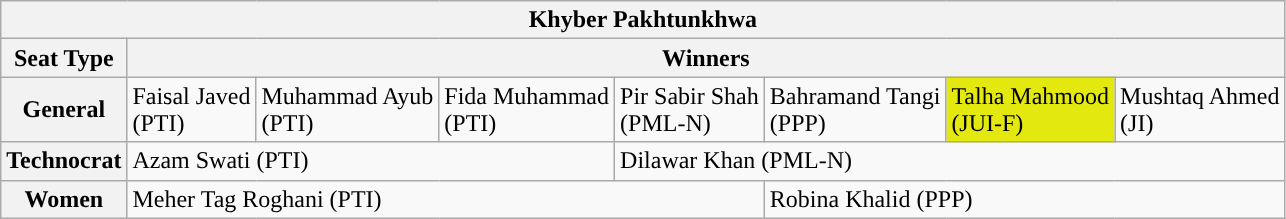<table class="wikitable">
<tr>
<th colspan="8">Khyber Pakhtunkhwa</th>
</tr>
<tr>
<th>Seat Type</th>
<th colspan="7">Winners</th>
</tr>
<tr>
<th>General</th>
<td style="background:">Faisal Javed<br>(PTI)</td>
<td style="background:">Muhammad Ayub<br>(PTI)</td>
<td style="background:">Fida Muhammad<br>(PTI)</td>
<td style="background:">Pir Sabir Shah<br>(PML-N)</td>
<td style="background:">Bahramand Tangi<br>(PPP)</td>
<td style="background:#E3E80F">Talha Mahmood<br>(JUI-F)</td>
<td style="background:">Mushtaq Ahmed<br>(JI)</td>
</tr>
<tr>
<th>Technocrat</th>
<td colspan="3" style="background:">Azam Swati (PTI)</td>
<td colspan="4" style="background:">Dilawar Khan (PML-N)</td>
</tr>
<tr>
<th>Women</th>
<td colspan="4" style="background:">Meher Tag Roghani (PTI)</td>
<td colspan="3" style="background:">Robina Khalid (PPP)</td>
</tr>
</table>
